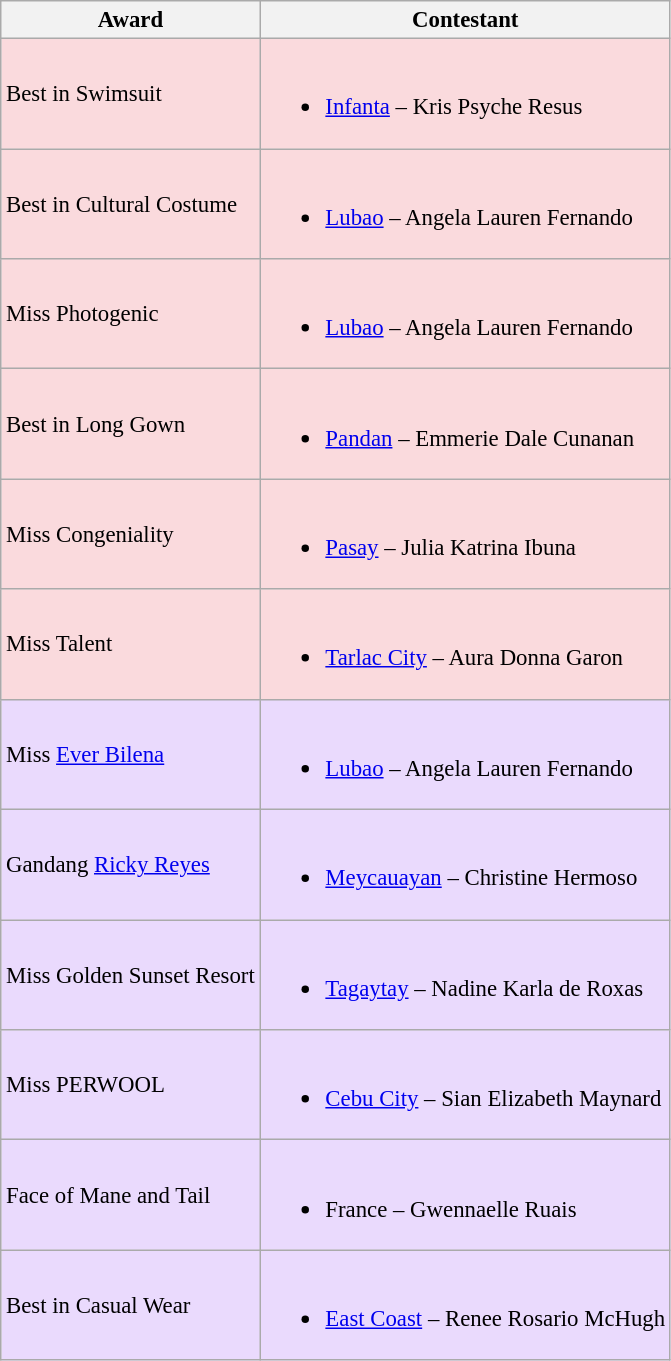<table class="wikitable sortable" style="font-size: 95%;">
<tr>
<th>Award</th>
<th>Contestant</th>
</tr>
<tr style="background-color:#FADADD;">
<td>Best in Swimsuit</td>
<td><br><ul><li><a href='#'>Infanta</a> – Kris Psyche Resus</li></ul></td>
</tr>
<tr style="background-color:#FADADD;">
<td>Best in Cultural Costume</td>
<td><br><ul><li><a href='#'>Lubao</a> – Angela Lauren Fernando</li></ul></td>
</tr>
<tr style="background-color:#FADADD;">
<td>Miss Photogenic</td>
<td><br><ul><li><a href='#'>Lubao</a> – Angela Lauren Fernando</li></ul></td>
</tr>
<tr style="background-color:#FADADD;">
<td>Best in Long Gown</td>
<td><br><ul><li><a href='#'>Pandan</a> – Emmerie Dale Cunanan</li></ul></td>
</tr>
<tr style="background-color:#FADADD;">
<td>Miss Congeniality</td>
<td><br><ul><li><a href='#'>Pasay</a> – Julia Katrina Ibuna</li></ul></td>
</tr>
<tr style="background-color:#FADADD;">
<td>Miss Talent</td>
<td><br><ul><li><a href='#'>Tarlac City</a> – Aura Donna Garon</li></ul></td>
</tr>
<tr style="background-color:#eadafd;">
<td>Miss <a href='#'>Ever Bilena</a></td>
<td><br><ul><li><a href='#'>Lubao</a> – Angela Lauren Fernando</li></ul></td>
</tr>
<tr style="background-color:#eadafd;">
<td>Gandang <a href='#'>Ricky Reyes</a></td>
<td><br><ul><li><a href='#'>Meycauayan</a> – Christine Hermoso</li></ul></td>
</tr>
<tr style="background-color:#eadafd;">
<td>Miss Golden Sunset Resort</td>
<td><br><ul><li><a href='#'>Tagaytay</a> – Nadine Karla de Roxas</li></ul></td>
</tr>
<tr style="background-color:#eadafd;">
<td>Miss PERWOOL</td>
<td><br><ul><li><a href='#'>Cebu City</a> – Sian Elizabeth Maynard</li></ul></td>
</tr>
<tr style="background-color:#eadafd;">
<td>Face of Mane and Tail</td>
<td><br><ul><li>France – Gwennaelle Ruais</li></ul></td>
</tr>
<tr style="background-color:#eadafd;">
<td>Best in Casual Wear</td>
<td><br><ul><li><a href='#'>East Coast</a> – Renee Rosario McHugh</li></ul></td>
</tr>
</table>
